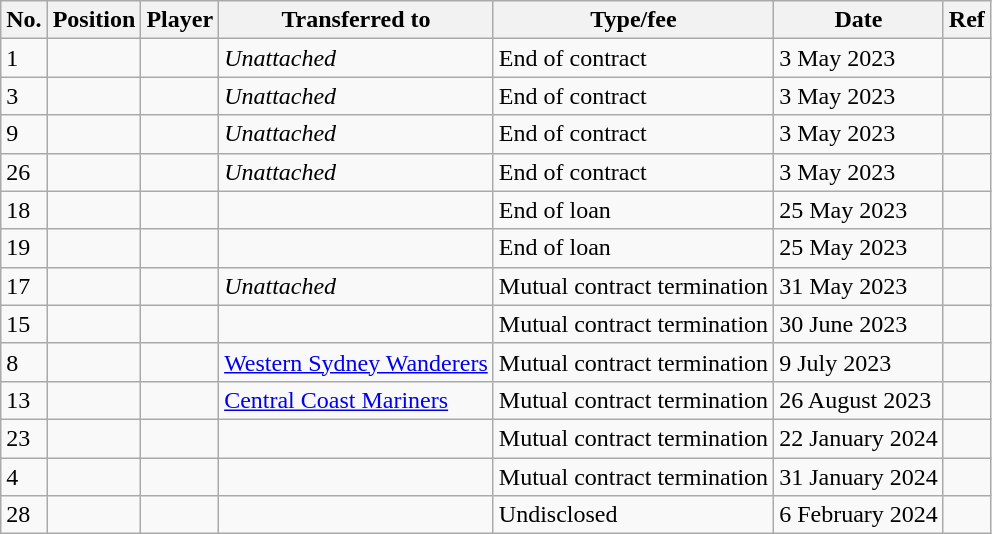<table class="wikitable plainrowheaders sortable" style="text-align:center; text-align:left">
<tr>
<th scope="col">No.</th>
<th scope="col">Position</th>
<th scope="col">Player</th>
<th scope="col">Transferred to</th>
<th scope="col">Type/fee</th>
<th scope="col">Date</th>
<th class="unsortable" scope="col">Ref</th>
</tr>
<tr>
<td>1</td>
<td></td>
<td></td>
<td><em>Unattached</em></td>
<td>End of contract</td>
<td>3 May 2023</td>
<td></td>
</tr>
<tr>
<td>3</td>
<td></td>
<td></td>
<td><em>Unattached</em></td>
<td>End of contract</td>
<td>3 May 2023</td>
<td></td>
</tr>
<tr>
<td>9</td>
<td></td>
<td></td>
<td><em>Unattached</em></td>
<td>End of contract</td>
<td>3 May 2023</td>
<td></td>
</tr>
<tr>
<td>26</td>
<td></td>
<td></td>
<td><em>Unattached</em></td>
<td>End of contract</td>
<td>3 May 2023</td>
<td></td>
</tr>
<tr>
<td>18</td>
<td></td>
<td></td>
<td></td>
<td>End of loan</td>
<td>25 May 2023</td>
<td></td>
</tr>
<tr>
<td>19</td>
<td></td>
<td></td>
<td></td>
<td>End of loan</td>
<td>25 May 2023</td>
<td></td>
</tr>
<tr>
<td>17</td>
<td></td>
<td></td>
<td><em>Unattached</em></td>
<td>Mutual contract termination</td>
<td>31 May 2023</td>
<td></td>
</tr>
<tr>
<td>15</td>
<td></td>
<td></td>
<td></td>
<td>Mutual contract termination</td>
<td>30 June 2023</td>
<td></td>
</tr>
<tr>
<td>8</td>
<td></td>
<td></td>
<td><a href='#'>Western Sydney Wanderers</a></td>
<td>Mutual contract termination</td>
<td>9 July 2023</td>
<td></td>
</tr>
<tr>
<td>13</td>
<td></td>
<td></td>
<td><a href='#'>Central Coast Mariners</a></td>
<td>Mutual contract termination</td>
<td>26 August 2023</td>
<td></td>
</tr>
<tr>
<td>23</td>
<td></td>
<td></td>
<td></td>
<td>Mutual contract termination</td>
<td>22 January 2024</td>
<td></td>
</tr>
<tr>
<td>4</td>
<td></td>
<td></td>
<td></td>
<td>Mutual contract termination</td>
<td>31 January 2024</td>
<td></td>
</tr>
<tr>
<td>28</td>
<td></td>
<td></td>
<td></td>
<td>Undisclosed</td>
<td>6 February 2024</td>
<td></td>
</tr>
</table>
